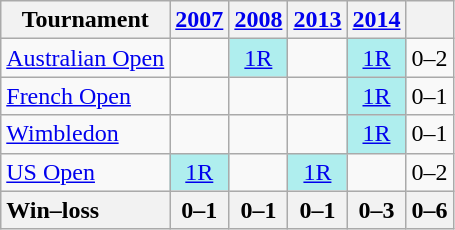<table class=wikitable style=text-align:center;>
<tr>
<th>Tournament</th>
<th><a href='#'>2007</a></th>
<th><a href='#'>2008</a></th>
<th><a href='#'>2013</a></th>
<th><a href='#'>2014</a></th>
<th></th>
</tr>
<tr>
<td align=left><a href='#'>Australian Open</a></td>
<td></td>
<td bgcolor=afeeee><a href='#'>1R</a></td>
<td></td>
<td bgcolor=afeeee><a href='#'>1R</a></td>
<td>0–2</td>
</tr>
<tr>
<td align=left><a href='#'>French Open</a></td>
<td></td>
<td></td>
<td></td>
<td bgcolor=afeeee><a href='#'>1R</a></td>
<td>0–1</td>
</tr>
<tr>
<td align=left><a href='#'>Wimbledon</a></td>
<td></td>
<td></td>
<td></td>
<td bgcolor=afeeee><a href='#'>1R</a></td>
<td>0–1</td>
</tr>
<tr>
<td align=left><a href='#'>US Open</a></td>
<td bgcolor=afeeee><a href='#'>1R</a></td>
<td></td>
<td bgcolor=afeeee><a href='#'>1R</a></td>
<td></td>
<td>0–2</td>
</tr>
<tr style=background:#efefef;font-weight:bold>
<th style=text-align:left>Win–loss</th>
<th>0–1</th>
<th>0–1</th>
<th>0–1</th>
<th>0–3</th>
<th>0–6</th>
</tr>
</table>
